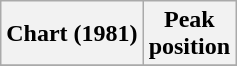<table class="wikitable sortable plainrowheaders" style="text-align:center">
<tr>
<th>Chart (1981)</th>
<th>Peak<br>position</th>
</tr>
<tr>
</tr>
</table>
